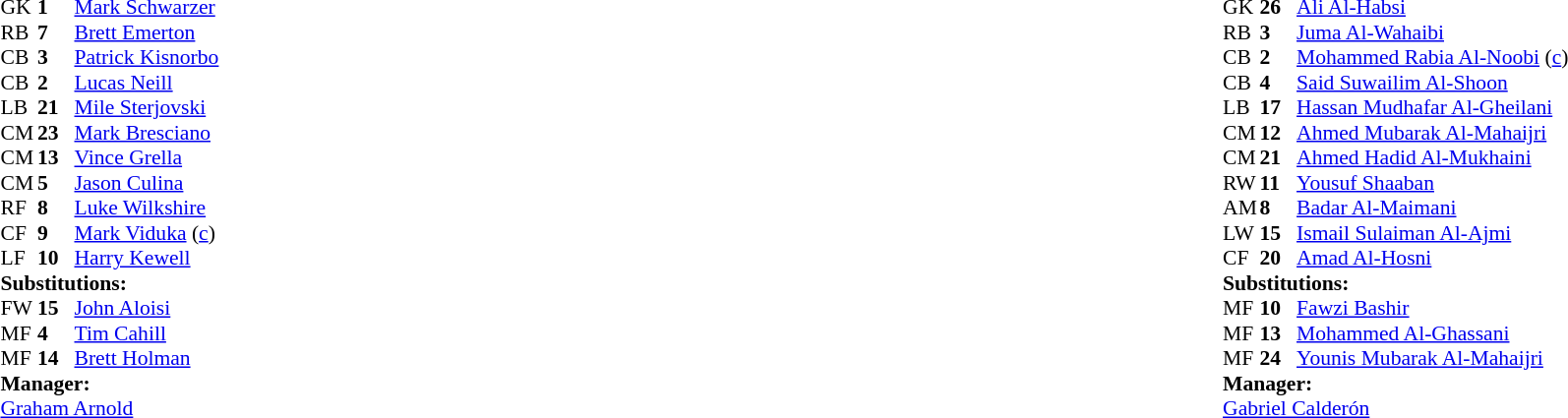<table width="100%">
<tr>
<td valign="top" width="50%"><br><table style="font-size: 90%" cellspacing="0" cellpadding="0">
<tr>
<th width="25"></th>
<th width="25"></th>
</tr>
<tr>
<td>GK</td>
<td><strong>1</strong></td>
<td><a href='#'>Mark Schwarzer</a></td>
</tr>
<tr>
<td>RB</td>
<td><strong>7</strong></td>
<td><a href='#'>Brett Emerton</a></td>
<td></td>
</tr>
<tr>
<td>CB</td>
<td><strong>3</strong></td>
<td><a href='#'>Patrick Kisnorbo</a></td>
<td></td>
<td></td>
</tr>
<tr>
<td>CB</td>
<td><strong>2</strong></td>
<td><a href='#'>Lucas Neill</a></td>
</tr>
<tr>
<td>LB</td>
<td><strong>21</strong></td>
<td><a href='#'>Mile Sterjovski</a></td>
<td></td>
<td></td>
</tr>
<tr>
<td>CM</td>
<td><strong>23</strong></td>
<td><a href='#'>Mark Bresciano</a></td>
</tr>
<tr>
<td>CM</td>
<td><strong>13</strong></td>
<td><a href='#'>Vince Grella</a></td>
<td></td>
<td></td>
</tr>
<tr>
<td>CM</td>
<td><strong>5</strong></td>
<td><a href='#'>Jason Culina</a></td>
</tr>
<tr>
<td>RF</td>
<td><strong>8</strong></td>
<td><a href='#'>Luke Wilkshire</a></td>
</tr>
<tr>
<td>CF</td>
<td><strong>9</strong></td>
<td><a href='#'>Mark Viduka</a> (<a href='#'>c</a>)</td>
</tr>
<tr>
<td>LF</td>
<td><strong>10</strong></td>
<td><a href='#'>Harry Kewell</a></td>
</tr>
<tr>
<td colspan=3><strong>Substitutions:</strong></td>
</tr>
<tr>
<td>FW</td>
<td><strong>15</strong></td>
<td><a href='#'>John Aloisi</a></td>
<td></td>
<td></td>
</tr>
<tr>
<td>MF</td>
<td><strong>4</strong></td>
<td><a href='#'>Tim Cahill</a></td>
<td></td>
<td></td>
</tr>
<tr>
<td>MF</td>
<td><strong>14</strong></td>
<td><a href='#'>Brett Holman</a></td>
<td></td>
<td></td>
</tr>
<tr>
<td colspan=3><strong>Manager:</strong></td>
</tr>
<tr>
<td colspan=3><a href='#'>Graham Arnold</a></td>
</tr>
</table>
</td>
<td valign="top"></td>
<td valign="top" width="50%"><br><table style="font-size: 90%" cellspacing="0" cellpadding="0" align="center">
<tr>
<th width=25></th>
<th width=25></th>
</tr>
<tr>
<td>GK</td>
<td><strong>26</strong></td>
<td><a href='#'>Ali Al-Habsi</a></td>
</tr>
<tr>
<td>RB</td>
<td><strong>3</strong></td>
<td><a href='#'>Juma Al-Wahaibi</a></td>
<td></td>
</tr>
<tr>
<td>CB</td>
<td><strong>2</strong></td>
<td><a href='#'>Mohammed Rabia Al-Noobi</a> (<a href='#'>c</a>)</td>
<td></td>
<td></td>
</tr>
<tr>
<td>CB</td>
<td><strong>4</strong></td>
<td><a href='#'>Said Suwailim Al-Shoon</a></td>
</tr>
<tr>
<td>LB</td>
<td><strong>17</strong></td>
<td><a href='#'>Hassan Mudhafar Al-Gheilani</a></td>
</tr>
<tr>
<td>CM</td>
<td><strong>12</strong></td>
<td><a href='#'>Ahmed Mubarak Al-Mahaijri</a></td>
<td></td>
</tr>
<tr>
<td>CM</td>
<td><strong>21</strong></td>
<td><a href='#'>Ahmed Hadid Al-Mukhaini</a></td>
</tr>
<tr>
<td>RW</td>
<td><strong>11</strong></td>
<td><a href='#'>Yousuf Shaaban</a></td>
<td></td>
<td></td>
</tr>
<tr>
<td>AM</td>
<td><strong>8</strong></td>
<td><a href='#'>Badar Al-Maimani</a></td>
<td></td>
<td></td>
</tr>
<tr>
<td>LW</td>
<td><strong>15</strong></td>
<td><a href='#'>Ismail Sulaiman Al-Ajmi</a></td>
</tr>
<tr>
<td>CF</td>
<td><strong>20</strong></td>
<td><a href='#'>Amad Al-Hosni</a></td>
<td></td>
<td></td>
</tr>
<tr>
<td colspan=3><strong>Substitutions:</strong></td>
</tr>
<tr>
<td>MF</td>
<td><strong>10</strong></td>
<td><a href='#'>Fawzi Bashir</a></td>
<td></td>
<td></td>
</tr>
<tr>
<td>MF</td>
<td><strong>13</strong></td>
<td><a href='#'>Mohammed Al-Ghassani</a></td>
<td></td>
<td></td>
</tr>
<tr>
<td>MF</td>
<td><strong>24</strong></td>
<td><a href='#'>Younis Mubarak Al-Mahaijri</a></td>
<td></td>
<td></td>
</tr>
<tr>
<td colspan=3><strong>Manager:</strong></td>
</tr>
<tr>
<td colspan=4> <a href='#'>Gabriel Calderón</a></td>
</tr>
</table>
</td>
</tr>
</table>
